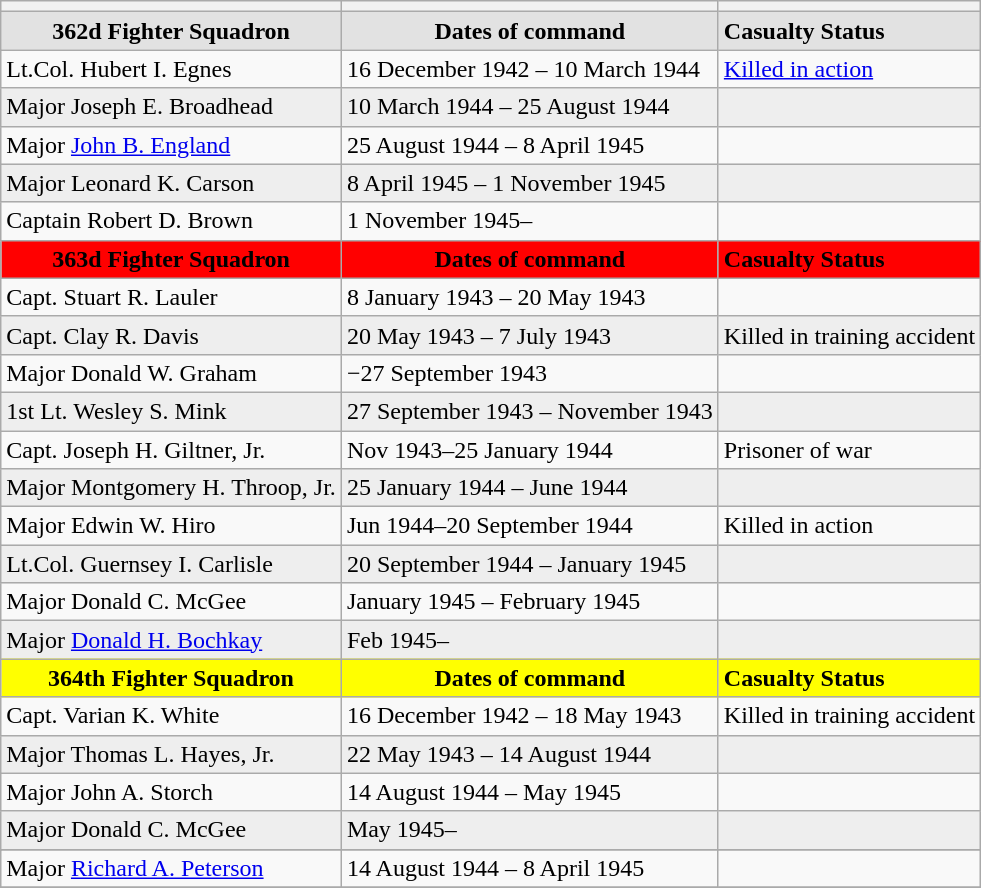<table align=center class="wikitable">
<tr>
<th></th>
<th></th>
<th></th>
</tr>
<tr style="background: #e2e2e2;">
<td align=center><strong>362d Fighter Squadron</strong></td>
<td align=center><strong>Dates of command</strong></td>
<td><strong>Casualty Status</strong></td>
</tr>
<tr>
<td>Lt.Col. Hubert I. Egnes</td>
<td>16 December 1942 – 10 March 1944</td>
<td><a href='#'>Killed in action</a></td>
</tr>
<tr style="background: #eeeeee;">
<td>Major Joseph E. Broadhead</td>
<td>10 March 1944 – 25 August 1944</td>
<td></td>
</tr>
<tr>
<td>Major <a href='#'>John B. England</a></td>
<td>25 August 1944 – 8 April 1945</td>
<td></td>
</tr>
<tr style="background: #eeeeee;">
<td>Major Leonard K. Carson</td>
<td>8 April 1945 – 1 November 1945</td>
<td></td>
</tr>
<tr>
<td>Captain Robert D. Brown</td>
<td>1 November 1945–</td>
<td></td>
</tr>
<tr style="background: red;">
<td align=center><strong>363d Fighter Squadron</strong></td>
<td align=center><strong>Dates of command</strong></td>
<td><strong>Casualty Status</strong></td>
</tr>
<tr>
<td>Capt. Stuart R. Lauler</td>
<td>8 January 1943 – 20 May 1943</td>
<td></td>
</tr>
<tr style="background: #eeeeee;">
<td>Capt. Clay R. Davis</td>
<td>20 May 1943 – 7 July 1943</td>
<td>Killed in training accident</td>
</tr>
<tr>
<td>Major Donald W. Graham</td>
<td>−27 September 1943</td>
<td></td>
</tr>
<tr style="background: #eeeeee;">
<td>1st Lt. Wesley S. Mink</td>
<td>27 September 1943 – November 1943</td>
<td></td>
</tr>
<tr>
<td>Capt. Joseph H. Giltner, Jr.</td>
<td>Nov 1943–25 January 1944</td>
<td>Prisoner of war</td>
</tr>
<tr style="background: #eeeeee;">
<td>Major Montgomery H. Throop, Jr.</td>
<td>25 January 1944 – June 1944</td>
<td></td>
</tr>
<tr>
<td>Major Edwin W. Hiro</td>
<td>Jun 1944–20 September 1944</td>
<td>Killed in action</td>
</tr>
<tr style="background: #eeeeee;">
<td>Lt.Col. Guernsey I. Carlisle</td>
<td>20 September 1944 – January 1945</td>
<td></td>
</tr>
<tr>
<td>Major Donald C. McGee</td>
<td>January 1945 – February 1945</td>
<td></td>
</tr>
<tr style="background: #eeeeee;">
<td>Major <a href='#'>Donald H. Bochkay</a></td>
<td>Feb 1945–</td>
<td></td>
</tr>
<tr style="background: yellow;">
<td align=center><strong>364th Fighter Squadron</strong></td>
<td align=center><strong>Dates of command</strong></td>
<td><strong>Casualty Status</strong></td>
</tr>
<tr>
<td>Capt. Varian K. White</td>
<td>16 December 1942 – 18 May 1943</td>
<td>Killed in training accident</td>
</tr>
<tr style="background: #eeeeee;">
<td>Major Thomas L. Hayes, Jr.</td>
<td>22 May 1943 – 14 August 1944</td>
<td></td>
</tr>
<tr>
<td>Major John A. Storch</td>
<td>14 August 1944 – May 1945</td>
<td></td>
</tr>
<tr style="background: #eeeeee;">
<td>Major Donald C. McGee</td>
<td>May 1945–</td>
<td></td>
</tr>
<tr style="background: #eeeeee;">
</tr>
<tr>
<td>Major <a href='#'>Richard A. Peterson</a></td>
<td>14 August 1944 – 8 April 1945</td>
<td></td>
</tr>
<tr style="background: #eeeeee;">
</tr>
</table>
